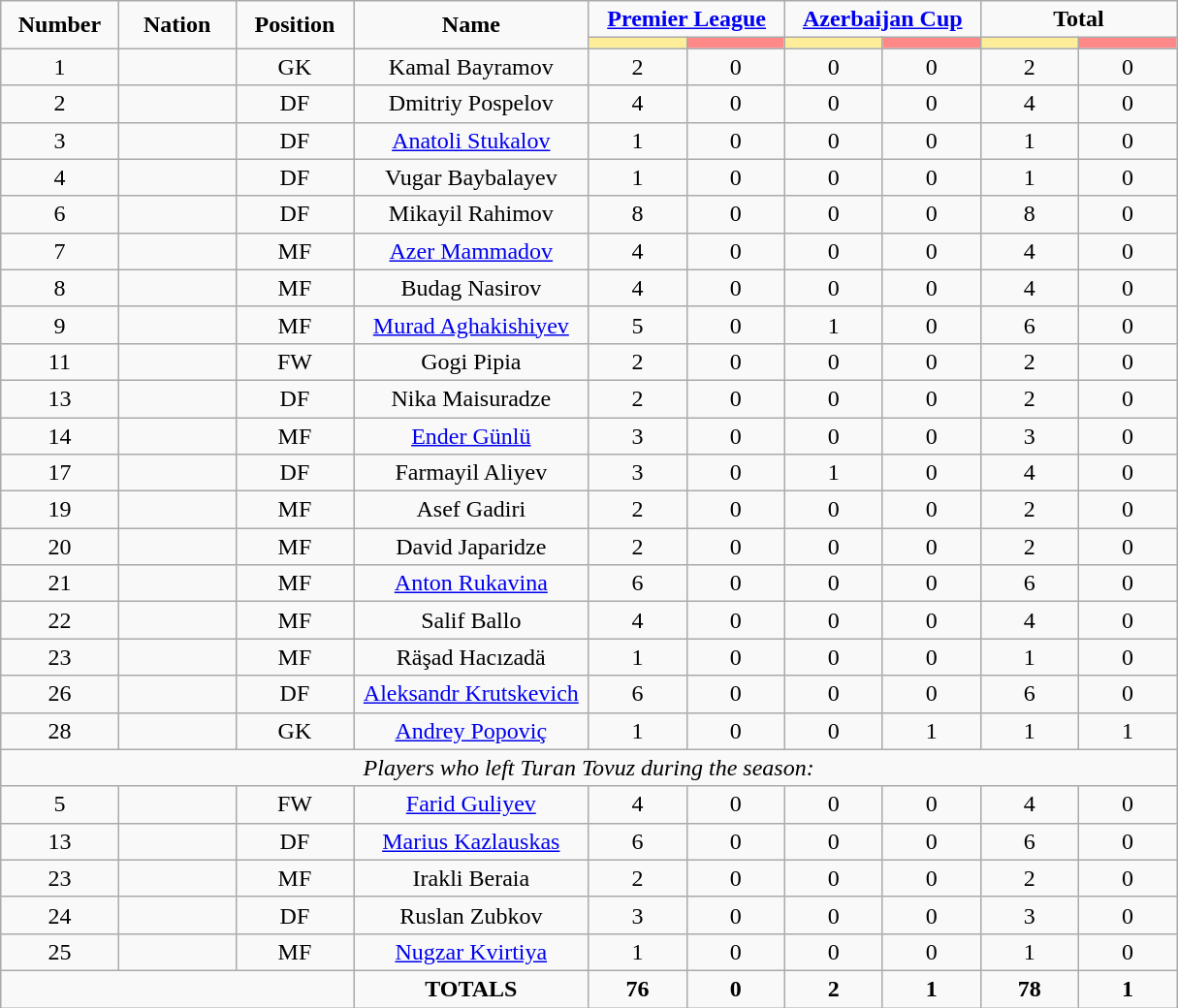<table class="wikitable" style="font-size: 100%; text-align: center;">
<tr>
<td rowspan="2" width="10%" align="center"><strong>Number</strong></td>
<td rowspan="2" width="10%" align="center"><strong>Nation</strong></td>
<td rowspan="2" width="10%" align="center"><strong>Position</strong></td>
<td rowspan="2" width="20%" align="center"><strong>Name</strong></td>
<td colspan="2" align="center"><strong><a href='#'>Premier League</a></strong></td>
<td colspan="2" align="center"><strong><a href='#'>Azerbaijan Cup</a></strong></td>
<td colspan="2" align="center"><strong>Total</strong></td>
</tr>
<tr>
<th width=60 style="background: #FFEE99"></th>
<th width=60 style="background: #FF8888"></th>
<th width=60 style="background: #FFEE99"></th>
<th width=60 style="background: #FF8888"></th>
<th width=60 style="background: #FFEE99"></th>
<th width=60 style="background: #FF8888"></th>
</tr>
<tr>
<td>1</td>
<td></td>
<td>GK</td>
<td>Kamal Bayramov</td>
<td>2</td>
<td>0</td>
<td>0</td>
<td>0</td>
<td>2</td>
<td>0</td>
</tr>
<tr>
<td>2</td>
<td></td>
<td>DF</td>
<td>Dmitriy Pospelov</td>
<td>4</td>
<td>0</td>
<td>0</td>
<td>0</td>
<td>4</td>
<td>0</td>
</tr>
<tr>
<td>3</td>
<td></td>
<td>DF</td>
<td><a href='#'>Anatoli Stukalov</a></td>
<td>1</td>
<td>0</td>
<td>0</td>
<td>0</td>
<td>1</td>
<td>0</td>
</tr>
<tr>
<td>4</td>
<td></td>
<td>DF</td>
<td>Vugar Baybalayev</td>
<td>1</td>
<td>0</td>
<td>0</td>
<td>0</td>
<td>1</td>
<td>0</td>
</tr>
<tr>
<td>6</td>
<td></td>
<td>DF</td>
<td>Mikayil Rahimov</td>
<td>8</td>
<td>0</td>
<td>0</td>
<td>0</td>
<td>8</td>
<td>0</td>
</tr>
<tr>
<td>7</td>
<td></td>
<td>MF</td>
<td><a href='#'>Azer Mammadov</a></td>
<td>4</td>
<td>0</td>
<td>0</td>
<td>0</td>
<td>4</td>
<td>0</td>
</tr>
<tr>
<td>8</td>
<td></td>
<td>MF</td>
<td>Budag Nasirov</td>
<td>4</td>
<td>0</td>
<td>0</td>
<td>0</td>
<td>4</td>
<td>0</td>
</tr>
<tr>
<td>9</td>
<td></td>
<td>MF</td>
<td><a href='#'>Murad Aghakishiyev</a></td>
<td>5</td>
<td>0</td>
<td>1</td>
<td>0</td>
<td>6</td>
<td>0</td>
</tr>
<tr>
<td>11</td>
<td></td>
<td>FW</td>
<td>Gogi Pipia</td>
<td>2</td>
<td>0</td>
<td>0</td>
<td>0</td>
<td>2</td>
<td>0</td>
</tr>
<tr>
<td>13</td>
<td></td>
<td>DF</td>
<td>Nika Maisuradze</td>
<td>2</td>
<td>0</td>
<td>0</td>
<td>0</td>
<td>2</td>
<td>0</td>
</tr>
<tr>
<td>14</td>
<td></td>
<td>MF</td>
<td><a href='#'>Ender Günlü</a></td>
<td>3</td>
<td>0</td>
<td>0</td>
<td>0</td>
<td>3</td>
<td>0</td>
</tr>
<tr>
<td>17</td>
<td></td>
<td>DF</td>
<td>Farmayil Aliyev</td>
<td>3</td>
<td>0</td>
<td>1</td>
<td>0</td>
<td>4</td>
<td>0</td>
</tr>
<tr>
<td>19</td>
<td></td>
<td>MF</td>
<td>Asef Gadiri</td>
<td>2</td>
<td>0</td>
<td>0</td>
<td>0</td>
<td>2</td>
<td>0</td>
</tr>
<tr>
<td>20</td>
<td></td>
<td>MF</td>
<td>David Japaridze</td>
<td>2</td>
<td>0</td>
<td>0</td>
<td>0</td>
<td>2</td>
<td>0</td>
</tr>
<tr>
<td>21</td>
<td></td>
<td>MF</td>
<td><a href='#'>Anton Rukavina</a></td>
<td>6</td>
<td>0</td>
<td>0</td>
<td>0</td>
<td>6</td>
<td>0</td>
</tr>
<tr>
<td>22</td>
<td></td>
<td>MF</td>
<td>Salif Ballo</td>
<td>4</td>
<td>0</td>
<td>0</td>
<td>0</td>
<td>4</td>
<td>0</td>
</tr>
<tr>
<td>23</td>
<td></td>
<td>MF</td>
<td>Räşad Hacızadä</td>
<td>1</td>
<td>0</td>
<td>0</td>
<td>0</td>
<td>1</td>
<td>0</td>
</tr>
<tr>
<td>26</td>
<td></td>
<td>DF</td>
<td><a href='#'>Aleksandr Krutskevich</a></td>
<td>6</td>
<td>0</td>
<td>0</td>
<td>0</td>
<td>6</td>
<td>0</td>
</tr>
<tr>
<td>28</td>
<td></td>
<td>GK</td>
<td><a href='#'>Andrey Popoviç</a></td>
<td>1</td>
<td>0</td>
<td>0</td>
<td>1</td>
<td>1</td>
<td>1</td>
</tr>
<tr>
<td colspan="13"><em>Players who left Turan Tovuz during the season:</em></td>
</tr>
<tr>
<td>5</td>
<td></td>
<td>FW</td>
<td><a href='#'>Farid Guliyev</a></td>
<td>4</td>
<td>0</td>
<td>0</td>
<td>0</td>
<td>4</td>
<td>0</td>
</tr>
<tr>
<td>13</td>
<td></td>
<td>DF</td>
<td><a href='#'>Marius Kazlauskas</a></td>
<td>6</td>
<td>0</td>
<td>0</td>
<td>0</td>
<td>6</td>
<td>0</td>
</tr>
<tr>
<td>23</td>
<td></td>
<td>MF</td>
<td>Irakli Beraia</td>
<td>2</td>
<td>0</td>
<td>0</td>
<td>0</td>
<td>2</td>
<td>0</td>
</tr>
<tr>
<td>24</td>
<td></td>
<td>DF</td>
<td>Ruslan Zubkov</td>
<td>3</td>
<td>0</td>
<td>0</td>
<td>0</td>
<td>3</td>
<td>0</td>
</tr>
<tr>
<td>25</td>
<td></td>
<td>MF</td>
<td><a href='#'>Nugzar Kvirtiya</a></td>
<td>1</td>
<td>0</td>
<td>0</td>
<td>0</td>
<td>1</td>
<td>0</td>
</tr>
<tr>
<td colspan="3"></td>
<td><strong>TOTALS</strong></td>
<td><strong>76</strong></td>
<td><strong>0</strong></td>
<td><strong>2</strong></td>
<td><strong>1</strong></td>
<td><strong>78</strong></td>
<td><strong>1</strong></td>
</tr>
</table>
